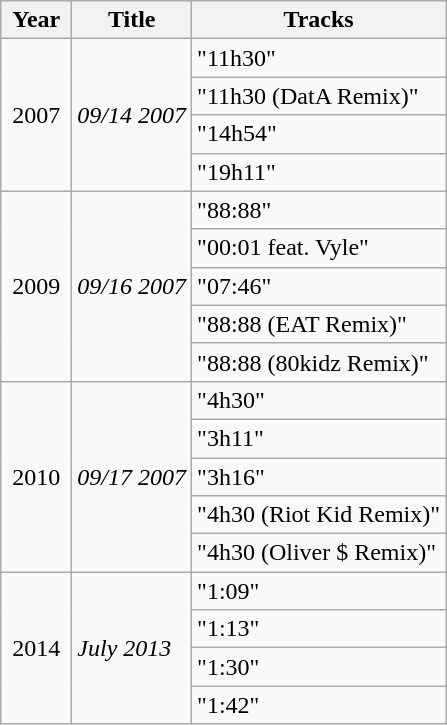<table class="wikitable">
<tr>
<th align="center" valign="top" width="40">Year</th>
<th align="left" valign="top">Title</th>
<th align="left" valign="top">Tracks</th>
</tr>
<tr>
<td align="center" valign="center"  rowspan="4">2007</td>
<td align="left" valign="center"  rowspan="4"><em>09/14 2007</em></td>
<td align="left" valign="top">"11h30"</td>
</tr>
<tr>
<td align="left" valign="top">"11h30 (DatA Remix)"</td>
</tr>
<tr>
<td align="left" valign="top">"14h54"</td>
</tr>
<tr>
<td align="left" valign="top">"19h11"</td>
</tr>
<tr>
<td align="center" valign="center"  rowspan="5">2009</td>
<td align="left" valign="center"  rowspan="5"><em>09/16 2007</em></td>
<td align="left" valign="top">"88:88"</td>
</tr>
<tr>
<td align="left" valign="top">"00:01 feat. Vyle"</td>
</tr>
<tr>
<td align="left" valign="top">"07:46"</td>
</tr>
<tr>
<td align="left" valign="top">"88:88 (EAT Remix)"</td>
</tr>
<tr>
<td align="left" valign="top">"88:88 (80kidz Remix)"</td>
</tr>
<tr>
<td align="center" valign="center"  rowspan="5">2010</td>
<td align="left" valign="center"  rowspan="5"><em>09/17 2007</em></td>
<td align="left" valign="top">"4h30"</td>
</tr>
<tr>
<td align="left" valign="top">"3h11"</td>
</tr>
<tr>
<td align="left" valign="top">"3h16"</td>
</tr>
<tr>
<td align="left" valign="top">"4h30 (Riot Kid Remix)"</td>
</tr>
<tr>
<td align="left" valign="top">"4h30 (Oliver $ Remix)"</td>
</tr>
<tr>
<td align="center" valign="center"  rowspan="4">2014</td>
<td align="left" valign="center"  rowspan="4"><em>July 2013</em></td>
<td align="left" valign="top">"1:09"</td>
</tr>
<tr>
<td align="left" valign="top">"1:13"</td>
</tr>
<tr>
<td align="left" valign="top">"1:30"</td>
</tr>
<tr>
<td align="left" valign="top">"1:42"</td>
</tr>
</table>
